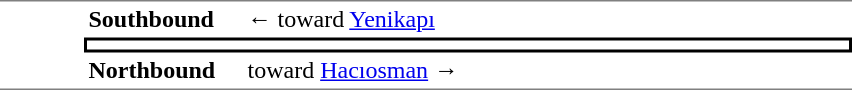<table table border=0 cellspacing=0 cellpadding=3>
<tr>
<td style="border-top:solid 1px gray;border-bottom:solid 1px gray;" width=50 rowspan=3 valign=top></td>
<td style="border-top:solid 1px gray;" width=100><strong>Southbound</strong></td>
<td style="border-top:solid 1px gray;" width=400>←  toward <a href='#'>Yenikapı</a></td>
</tr>
<tr>
<td style="border-top:solid 2px black;border-right:solid 2px black;border-left:solid 2px black;border-bottom:solid 2px black;text-align:center;" colspan=2></td>
</tr>
<tr>
<td style="border-bottom:solid 1px gray;"><strong>Northbound</strong></td>
<td style="border-bottom:solid 1px gray;"> toward <a href='#'>Hacıosman</a>  →</td>
</tr>
</table>
